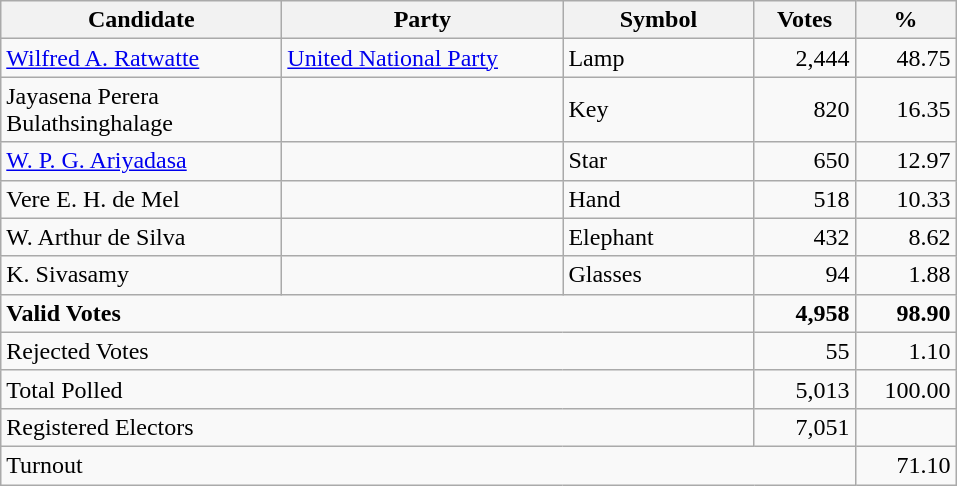<table class="wikitable" border="1" style="text-align:right;">
<tr>
<th align=left width="180">Candidate</th>
<th align=left width="180">Party</th>
<th align=left width="120">Symbol</th>
<th align=left width="60">Votes</th>
<th align=left width="60">%</th>
</tr>
<tr>
<td align=left><a href='#'>Wilfred A. Ratwatte</a></td>
<td align=left><a href='#'>United National Party</a></td>
<td align=left>Lamp</td>
<td align=right>2,444</td>
<td align=right>48.75</td>
</tr>
<tr>
<td align=left>Jayasena Perera Bulathsinghalage</td>
<td></td>
<td align=left>Key</td>
<td align=right>820</td>
<td align=right>16.35</td>
</tr>
<tr>
<td align=left><a href='#'>W. P. G. Ariyadasa</a></td>
<td></td>
<td align=left>Star</td>
<td align=right>650</td>
<td align=right>12.97</td>
</tr>
<tr>
<td align=left>Vere E. H. de Mel</td>
<td></td>
<td align=left>Hand</td>
<td align=right>518</td>
<td align=right>10.33</td>
</tr>
<tr>
<td align=left>W. Arthur de Silva</td>
<td></td>
<td align=left>Elephant</td>
<td align=right>432</td>
<td align=right>8.62</td>
</tr>
<tr>
<td align=left>K. Sivasamy</td>
<td></td>
<td align=left>Glasses</td>
<td align=right>94</td>
<td align=right>1.88</td>
</tr>
<tr>
<td align=left colspan=3><strong>Valid Votes</strong></td>
<td align=right><strong>4,958</strong></td>
<td align=right><strong>98.90</strong></td>
</tr>
<tr>
<td align=left colspan=3>Rejected Votes</td>
<td align=right>55</td>
<td align=right>1.10</td>
</tr>
<tr>
<td align=left colspan=3>Total Polled</td>
<td align=right>5,013</td>
<td align=right>100.00</td>
</tr>
<tr>
<td align=left colspan=3>Registered Electors</td>
<td align=right>7,051</td>
<td></td>
</tr>
<tr>
<td align=left colspan=4>Turnout</td>
<td align=right>71.10</td>
</tr>
</table>
